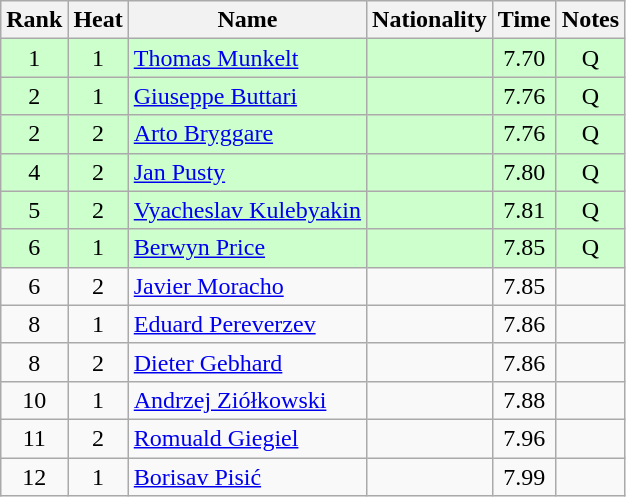<table class="wikitable sortable" style="text-align:center">
<tr>
<th>Rank</th>
<th>Heat</th>
<th>Name</th>
<th>Nationality</th>
<th>Time</th>
<th>Notes</th>
</tr>
<tr bgcolor=ccffcc>
<td>1</td>
<td>1</td>
<td align="left"><a href='#'>Thomas Munkelt</a></td>
<td align=left></td>
<td>7.70</td>
<td>Q</td>
</tr>
<tr bgcolor=ccffcc>
<td>2</td>
<td>1</td>
<td align="left"><a href='#'>Giuseppe Buttari</a></td>
<td align=left></td>
<td>7.76</td>
<td>Q</td>
</tr>
<tr bgcolor=ccffcc>
<td>2</td>
<td>2</td>
<td align="left"><a href='#'>Arto Bryggare</a></td>
<td align=left></td>
<td>7.76</td>
<td>Q</td>
</tr>
<tr bgcolor=ccffcc>
<td>4</td>
<td>2</td>
<td align="left"><a href='#'>Jan Pusty</a></td>
<td align=left></td>
<td>7.80</td>
<td>Q</td>
</tr>
<tr bgcolor=ccffcc>
<td>5</td>
<td>2</td>
<td align="left"><a href='#'>Vyacheslav Kulebyakin</a></td>
<td align=left></td>
<td>7.81</td>
<td>Q</td>
</tr>
<tr bgcolor=ccffcc>
<td>6</td>
<td>1</td>
<td align="left"><a href='#'>Berwyn Price</a></td>
<td align=left></td>
<td>7.85</td>
<td>Q</td>
</tr>
<tr>
<td>6</td>
<td>2</td>
<td align="left"><a href='#'>Javier Moracho</a></td>
<td align=left></td>
<td>7.85</td>
<td></td>
</tr>
<tr>
<td>8</td>
<td>1</td>
<td align="left"><a href='#'>Eduard Pereverzev</a></td>
<td align=left></td>
<td>7.86</td>
<td></td>
</tr>
<tr>
<td>8</td>
<td>2</td>
<td align="left"><a href='#'>Dieter Gebhard</a></td>
<td align=left></td>
<td>7.86</td>
<td></td>
</tr>
<tr>
<td>10</td>
<td>1</td>
<td align="left"><a href='#'>Andrzej Ziółkowski</a></td>
<td align=left></td>
<td>7.88</td>
<td></td>
</tr>
<tr>
<td>11</td>
<td>2</td>
<td align="left"><a href='#'>Romuald Giegiel</a></td>
<td align=left></td>
<td>7.96</td>
<td></td>
</tr>
<tr>
<td>12</td>
<td>1</td>
<td align="left"><a href='#'>Borisav Pisić</a></td>
<td align=left></td>
<td>7.99</td>
<td></td>
</tr>
</table>
